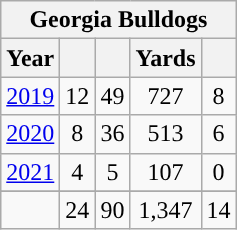<table class="wikitable" style="text-align:center;">
<tr>
<th colspan="19">Georgia Bulldogs</th>
</tr>
<tr>
<th>Year</th>
<th></th>
<th></th>
<th>Yards</th>
<th></th>
</tr>
<tr>
<td><a href='#'>2019</a></td>
<td>12</td>
<td>49</td>
<td>727</td>
<td>8</td>
</tr>
<tr>
<td><a href='#'>2020</a></td>
<td>8</td>
<td>36</td>
<td>513</td>
<td>6</td>
</tr>
<tr>
<td><a href='#'>2021</a></td>
<td>4</td>
<td>5</td>
<td>107</td>
<td>0</td>
</tr>
<tr>
</tr>
<tr>
<td></td>
<td>24</td>
<td>90</td>
<td>1,347</td>
<td>14</td>
</tr>
</table>
